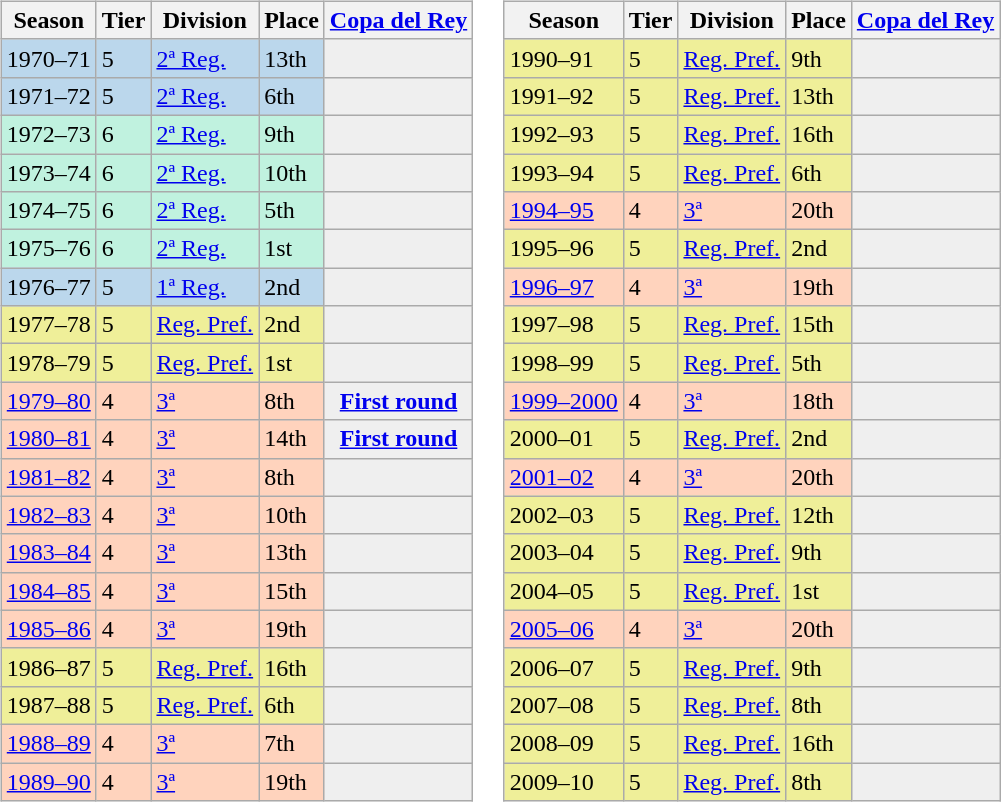<table>
<tr>
<td valign="top" width=0%><br><table class="wikitable">
<tr style="background:#f0f6fa;">
<th>Season</th>
<th>Tier</th>
<th>Division</th>
<th>Place</th>
<th><a href='#'>Copa del Rey</a></th>
</tr>
<tr>
<td style="background:#BBD7EC;">1970–71</td>
<td style="background:#BBD7EC;">5</td>
<td style="background:#BBD7EC;"><a href='#'>2ª Reg.</a></td>
<td style="background:#BBD7EC;">13th</td>
<th style="background:#efefef;"></th>
</tr>
<tr>
<td style="background:#BBD7EC;">1971–72</td>
<td style="background:#BBD7EC;">5</td>
<td style="background:#BBD7EC;"><a href='#'>2ª Reg.</a></td>
<td style="background:#BBD7EC;">6th</td>
<th style="background:#efefef;"></th>
</tr>
<tr>
<td style="background:#C0F2DF;">1972–73</td>
<td style="background:#C0F2DF;">6</td>
<td style="background:#C0F2DF;"><a href='#'>2ª Reg.</a></td>
<td style="background:#C0F2DF;">9th</td>
<th style="background:#efefef;"></th>
</tr>
<tr>
<td style="background:#C0F2DF;">1973–74</td>
<td style="background:#C0F2DF;">6</td>
<td style="background:#C0F2DF;"><a href='#'>2ª Reg.</a></td>
<td style="background:#C0F2DF;">10th</td>
<th style="background:#efefef;"></th>
</tr>
<tr>
<td style="background:#C0F2DF;">1974–75</td>
<td style="background:#C0F2DF;">6</td>
<td style="background:#C0F2DF;"><a href='#'>2ª Reg.</a></td>
<td style="background:#C0F2DF;">5th</td>
<th style="background:#efefef;"></th>
</tr>
<tr>
<td style="background:#C0F2DF;">1975–76</td>
<td style="background:#C0F2DF;">6</td>
<td style="background:#C0F2DF;"><a href='#'>2ª Reg.</a></td>
<td style="background:#C0F2DF;">1st</td>
<th style="background:#efefef;"></th>
</tr>
<tr>
<td style="background:#BBD7EC;">1976–77</td>
<td style="background:#BBD7EC;">5</td>
<td style="background:#BBD7EC;"><a href='#'>1ª Reg.</a></td>
<td style="background:#BBD7EC;">2nd</td>
<th style="background:#efefef;"></th>
</tr>
<tr>
<td style="background:#EFEF99;">1977–78</td>
<td style="background:#EFEF99;">5</td>
<td style="background:#EFEF99;"><a href='#'>Reg. Pref.</a></td>
<td style="background:#EFEF99;">2nd</td>
<td style="background:#efefef;"></td>
</tr>
<tr>
<td style="background:#EFEF99;">1978–79</td>
<td style="background:#EFEF99;">5</td>
<td style="background:#EFEF99;"><a href='#'>Reg. Pref.</a></td>
<td style="background:#EFEF99;">1st</td>
<td style="background:#efefef;"></td>
</tr>
<tr>
<td style="background:#FFD3BD;"><a href='#'>1979–80</a></td>
<td style="background:#FFD3BD;">4</td>
<td style="background:#FFD3BD;"><a href='#'>3ª</a></td>
<td style="background:#FFD3BD;">8th</td>
<th style="background:#efefef;"><a href='#'>First round</a></th>
</tr>
<tr>
<td style="background:#FFD3BD;"><a href='#'>1980–81</a></td>
<td style="background:#FFD3BD;">4</td>
<td style="background:#FFD3BD;"><a href='#'>3ª</a></td>
<td style="background:#FFD3BD;">14th</td>
<th style="background:#efefef;"><a href='#'>First round</a></th>
</tr>
<tr>
<td style="background:#FFD3BD;"><a href='#'>1981–82</a></td>
<td style="background:#FFD3BD;">4</td>
<td style="background:#FFD3BD;"><a href='#'>3ª</a></td>
<td style="background:#FFD3BD;">8th</td>
<td style="background:#efefef;"></td>
</tr>
<tr>
<td style="background:#FFD3BD;"><a href='#'>1982–83</a></td>
<td style="background:#FFD3BD;">4</td>
<td style="background:#FFD3BD;"><a href='#'>3ª</a></td>
<td style="background:#FFD3BD;">10th</td>
<td style="background:#efefef;"></td>
</tr>
<tr>
<td style="background:#FFD3BD;"><a href='#'>1983–84</a></td>
<td style="background:#FFD3BD;">4</td>
<td style="background:#FFD3BD;"><a href='#'>3ª</a></td>
<td style="background:#FFD3BD;">13th</td>
<td style="background:#efefef;"></td>
</tr>
<tr>
<td style="background:#FFD3BD;"><a href='#'>1984–85</a></td>
<td style="background:#FFD3BD;">4</td>
<td style="background:#FFD3BD;"><a href='#'>3ª</a></td>
<td style="background:#FFD3BD;">15th</td>
<td style="background:#efefef;"></td>
</tr>
<tr>
<td style="background:#FFD3BD;"><a href='#'>1985–86</a></td>
<td style="background:#FFD3BD;">4</td>
<td style="background:#FFD3BD;"><a href='#'>3ª</a></td>
<td style="background:#FFD3BD;">19th</td>
<td style="background:#efefef;"></td>
</tr>
<tr>
<td style="background:#EFEF99;">1986–87</td>
<td style="background:#EFEF99;">5</td>
<td style="background:#EFEF99;"><a href='#'>Reg. Pref.</a></td>
<td style="background:#EFEF99;">16th</td>
<td style="background:#efefef;"></td>
</tr>
<tr>
<td style="background:#EFEF99;">1987–88</td>
<td style="background:#EFEF99;">5</td>
<td style="background:#EFEF99;"><a href='#'>Reg. Pref.</a></td>
<td style="background:#EFEF99;">6th</td>
<td style="background:#efefef;"></td>
</tr>
<tr>
<td style="background:#FFD3BD;"><a href='#'>1988–89</a></td>
<td style="background:#FFD3BD;">4</td>
<td style="background:#FFD3BD;"><a href='#'>3ª</a></td>
<td style="background:#FFD3BD;">7th</td>
<td style="background:#efefef;"></td>
</tr>
<tr>
<td style="background:#FFD3BD;"><a href='#'>1989–90</a></td>
<td style="background:#FFD3BD;">4</td>
<td style="background:#FFD3BD;"><a href='#'>3ª</a></td>
<td style="background:#FFD3BD;">19th</td>
<td style="background:#efefef;"></td>
</tr>
</table>
</td>
<td valign="top" width=0%><br><table class="wikitable">
<tr style="background:#f0f6fa;">
<th>Season</th>
<th>Tier</th>
<th>Division</th>
<th>Place</th>
<th><a href='#'>Copa del Rey</a></th>
</tr>
<tr>
<td style="background:#EFEF99;">1990–91</td>
<td style="background:#EFEF99;">5</td>
<td style="background:#EFEF99;"><a href='#'>Reg. Pref.</a></td>
<td style="background:#EFEF99;">9th</td>
<td style="background:#efefef;"></td>
</tr>
<tr>
<td style="background:#EFEF99;">1991–92</td>
<td style="background:#EFEF99;">5</td>
<td style="background:#EFEF99;"><a href='#'>Reg. Pref.</a></td>
<td style="background:#EFEF99;">13th</td>
<td style="background:#efefef;"></td>
</tr>
<tr>
<td style="background:#EFEF99;">1992–93</td>
<td style="background:#EFEF99;">5</td>
<td style="background:#EFEF99;"><a href='#'>Reg. Pref.</a></td>
<td style="background:#EFEF99;">16th</td>
<td style="background:#efefef;"></td>
</tr>
<tr>
<td style="background:#EFEF99;">1993–94</td>
<td style="background:#EFEF99;">5</td>
<td style="background:#EFEF99;"><a href='#'>Reg. Pref.</a></td>
<td style="background:#EFEF99;">6th</td>
<td style="background:#efefef;"></td>
</tr>
<tr>
<td style="background:#FFD3BD;"><a href='#'>1994–95</a></td>
<td style="background:#FFD3BD;">4</td>
<td style="background:#FFD3BD;"><a href='#'>3ª</a></td>
<td style="background:#FFD3BD;">20th</td>
<td style="background:#efefef;"></td>
</tr>
<tr>
<td style="background:#EFEF99;">1995–96</td>
<td style="background:#EFEF99;">5</td>
<td style="background:#EFEF99;"><a href='#'>Reg. Pref.</a></td>
<td style="background:#EFEF99;">2nd</td>
<td style="background:#efefef;"></td>
</tr>
<tr>
<td style="background:#FFD3BD;"><a href='#'>1996–97</a></td>
<td style="background:#FFD3BD;">4</td>
<td style="background:#FFD3BD;"><a href='#'>3ª</a></td>
<td style="background:#FFD3BD;">19th</td>
<td style="background:#efefef;"></td>
</tr>
<tr>
<td style="background:#EFEF99;">1997–98</td>
<td style="background:#EFEF99;">5</td>
<td style="background:#EFEF99;"><a href='#'>Reg. Pref.</a></td>
<td style="background:#EFEF99;">15th</td>
<td style="background:#efefef;"></td>
</tr>
<tr>
<td style="background:#EFEF99;">1998–99</td>
<td style="background:#EFEF99;">5</td>
<td style="background:#EFEF99;"><a href='#'>Reg. Pref.</a></td>
<td style="background:#EFEF99;">5th</td>
<td style="background:#efefef;"></td>
</tr>
<tr>
<td style="background:#FFD3BD;"><a href='#'>1999–2000</a></td>
<td style="background:#FFD3BD;">4</td>
<td style="background:#FFD3BD;"><a href='#'>3ª</a></td>
<td style="background:#FFD3BD;">18th</td>
<td style="background:#efefef;"></td>
</tr>
<tr>
<td style="background:#EFEF99;">2000–01</td>
<td style="background:#EFEF99;">5</td>
<td style="background:#EFEF99;"><a href='#'>Reg. Pref.</a></td>
<td style="background:#EFEF99;">2nd</td>
<td style="background:#efefef;"></td>
</tr>
<tr>
<td style="background:#FFD3BD;"><a href='#'>2001–02</a></td>
<td style="background:#FFD3BD;">4</td>
<td style="background:#FFD3BD;"><a href='#'>3ª</a></td>
<td style="background:#FFD3BD;">20th</td>
<td style="background:#efefef;"></td>
</tr>
<tr>
<td style="background:#EFEF99;">2002–03</td>
<td style="background:#EFEF99;">5</td>
<td style="background:#EFEF99;"><a href='#'>Reg. Pref.</a></td>
<td style="background:#EFEF99;">12th</td>
<td style="background:#efefef;"></td>
</tr>
<tr>
<td style="background:#EFEF99;">2003–04</td>
<td style="background:#EFEF99;">5</td>
<td style="background:#EFEF99;"><a href='#'>Reg. Pref.</a></td>
<td style="background:#EFEF99;">9th</td>
<td style="background:#efefef;"></td>
</tr>
<tr>
<td style="background:#EFEF99;">2004–05</td>
<td style="background:#EFEF99;">5</td>
<td style="background:#EFEF99;"><a href='#'>Reg. Pref.</a></td>
<td style="background:#EFEF99;">1st</td>
<td style="background:#efefef;"></td>
</tr>
<tr>
<td style="background:#FFD3BD;"><a href='#'>2005–06</a></td>
<td style="background:#FFD3BD;">4</td>
<td style="background:#FFD3BD;"><a href='#'>3ª</a></td>
<td style="background:#FFD3BD;">20th</td>
<td style="background:#efefef;"></td>
</tr>
<tr>
<td style="background:#EFEF99;">2006–07</td>
<td style="background:#EFEF99;">5</td>
<td style="background:#EFEF99;"><a href='#'>Reg. Pref.</a></td>
<td style="background:#EFEF99;">9th</td>
<td style="background:#efefef;"></td>
</tr>
<tr>
<td style="background:#EFEF99;">2007–08</td>
<td style="background:#EFEF99;">5</td>
<td style="background:#EFEF99;"><a href='#'>Reg. Pref.</a></td>
<td style="background:#EFEF99;">8th</td>
<td style="background:#efefef;"></td>
</tr>
<tr>
<td style="background:#EFEF99;">2008–09</td>
<td style="background:#EFEF99;">5</td>
<td style="background:#EFEF99;"><a href='#'>Reg. Pref.</a></td>
<td style="background:#EFEF99;">16th</td>
<td style="background:#efefef;"></td>
</tr>
<tr>
<td style="background:#EFEF99;">2009–10</td>
<td style="background:#EFEF99;">5</td>
<td style="background:#EFEF99;"><a href='#'>Reg. Pref.</a></td>
<td style="background:#EFEF99;">8th</td>
<td style="background:#efefef;"></td>
</tr>
</table>
</td>
</tr>
</table>
